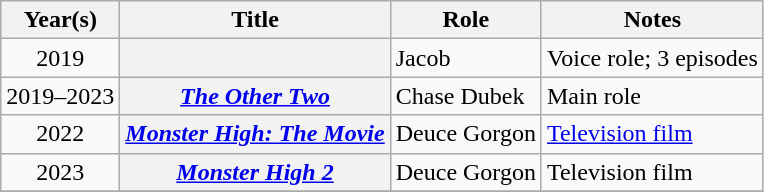<table class="wikitable plainrowheaders sortable">
<tr>
<th>Year(s)</th>
<th>Title</th>
<th>Role</th>
<th class="unsortable">Notes</th>
</tr>
<tr>
<td style="text-align:center;">2019</td>
<th scope=row><em></em></th>
<td>Jacob</td>
<td>Voice role; 3 episodes</td>
</tr>
<tr>
<td style="text-align:center;">2019–2023</td>
<th scope=row><em><a href='#'>The Other Two</a></em></th>
<td>Chase Dubek</td>
<td>Main role</td>
</tr>
<tr>
<td style="text-align:center;">2022</td>
<th scope=row><em><a href='#'>Monster High: The Movie</a></em></th>
<td>Deuce Gorgon</td>
<td><a href='#'>Television film</a></td>
</tr>
<tr>
<td style="text-align:center;">2023</td>
<th scope=row><em><a href='#'>Monster High 2</a></em></th>
<td>Deuce Gorgon</td>
<td>Television film</td>
</tr>
<tr>
</tr>
</table>
